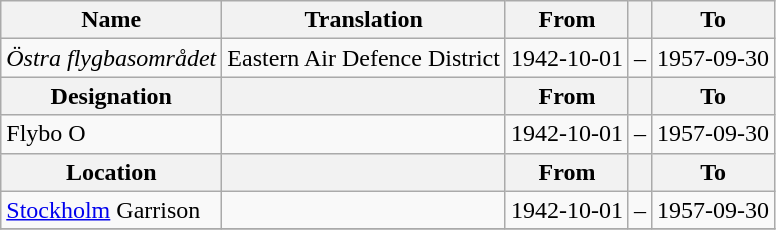<table class="wikitable">
<tr>
<th style="font-weight:bold;">Name</th>
<th style="font-weight:bold;">Translation</th>
<th style="text-align: center; font-weight:bold;">From</th>
<th></th>
<th style="text-align: center; font-weight:bold;">To</th>
</tr>
<tr>
<td style="font-style:italic;">Östra flygbasområdet</td>
<td>Eastern Air Defence District</td>
<td>1942-10-01</td>
<td>–</td>
<td>1957-09-30</td>
</tr>
<tr>
<th style="font-weight:bold;">Designation</th>
<th style="font-weight:bold;"></th>
<th style="text-align: center; font-weight:bold;">From</th>
<th></th>
<th style="text-align: center; font-weight:bold;">To</th>
</tr>
<tr>
<td>Flybo O</td>
<td></td>
<td style="text-align: center;">1942-10-01</td>
<td style="text-align: center;">–</td>
<td style="text-align: center;">1957-09-30</td>
</tr>
<tr>
<th style="font-weight:bold;">Location</th>
<th style="font-weight:bold;"></th>
<th style="text-align: center; font-weight:bold;">From</th>
<th></th>
<th style="text-align: center; font-weight:bold;">To</th>
</tr>
<tr>
<td><a href='#'>Stockholm</a> Garrison</td>
<td></td>
<td style="text-align: center;">1942-10-01</td>
<td style="text-align: center;">–</td>
<td style="text-align: center;">1957-09-30</td>
</tr>
<tr>
</tr>
</table>
